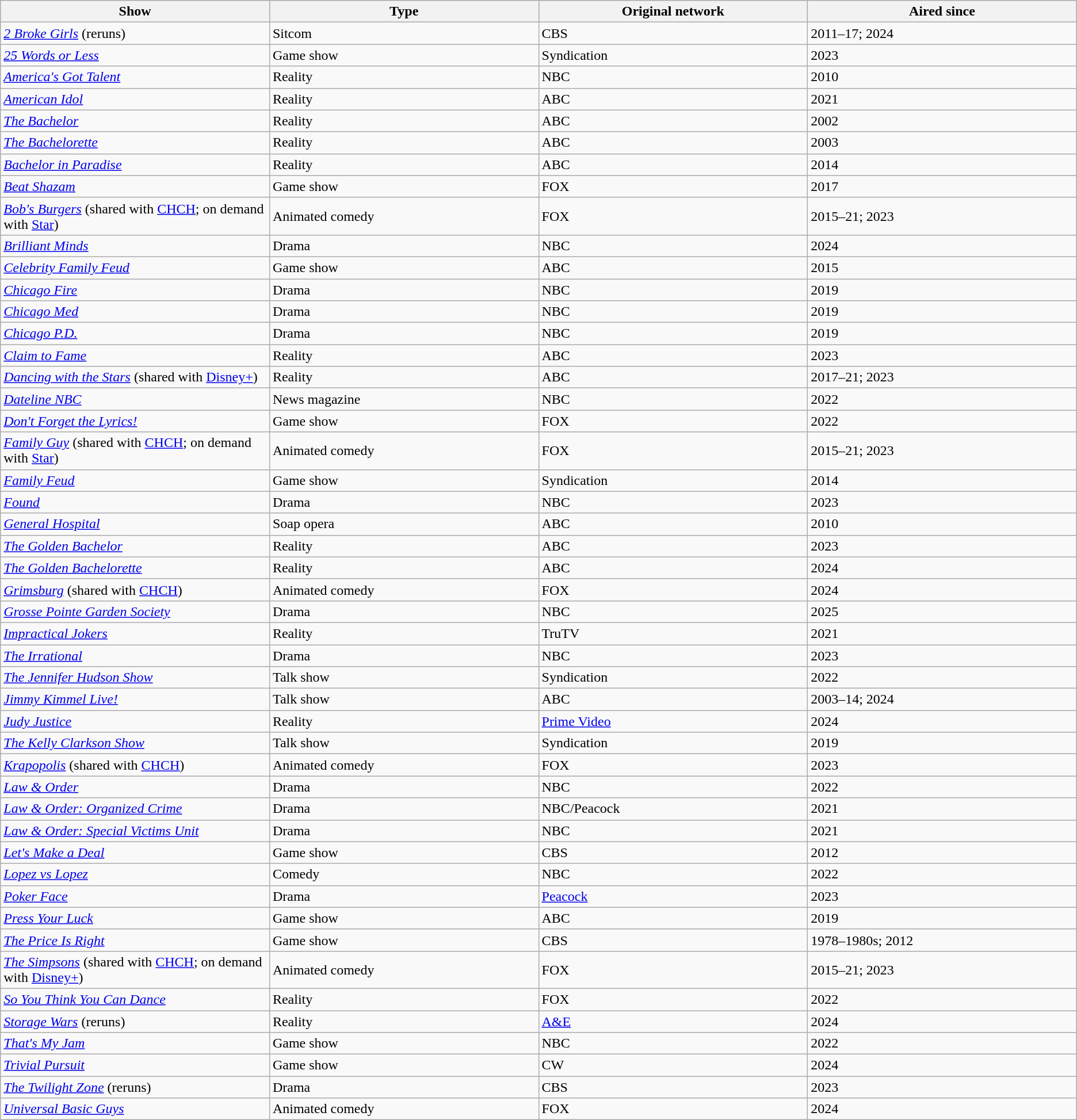<table class="wikitable sortable">
<tr>
<th style="width:25%;">Show</th>
<th style="width:25%;">Type</th>
<th style="width:25%;">Original network</th>
<th style="width:25%;">Aired since</th>
</tr>
<tr>
<td><em><a href='#'>2 Broke Girls</a></em> (reruns)</td>
<td>Sitcom</td>
<td>CBS</td>
<td>2011–17; 2024</td>
</tr>
<tr>
<td><em><a href='#'>25 Words or Less</a></em></td>
<td>Game show</td>
<td>Syndication</td>
<td>2023</td>
</tr>
<tr>
<td><em><a href='#'>America's Got Talent</a></em></td>
<td>Reality</td>
<td>NBC</td>
<td>2010</td>
</tr>
<tr>
<td><em><a href='#'>American Idol</a></em></td>
<td>Reality</td>
<td>ABC</td>
<td>2021</td>
</tr>
<tr>
<td><em><a href='#'>The Bachelor</a></em></td>
<td>Reality</td>
<td>ABC</td>
<td>2002</td>
</tr>
<tr>
<td><em><a href='#'>The Bachelorette</a></em></td>
<td>Reality</td>
<td>ABC</td>
<td>2003</td>
</tr>
<tr>
<td><em><a href='#'>Bachelor in Paradise</a></em></td>
<td>Reality</td>
<td>ABC</td>
<td>2014</td>
</tr>
<tr>
<td><em><a href='#'>Beat Shazam</a></em></td>
<td>Game show</td>
<td>FOX</td>
<td>2017</td>
</tr>
<tr>
<td><em><a href='#'>Bob's Burgers</a></em> (shared with <a href='#'>CHCH</a>; on demand with <a href='#'>Star</a>)</td>
<td>Animated comedy</td>
<td>FOX</td>
<td>2015–21; 2023</td>
</tr>
<tr>
<td><em><a href='#'>Brilliant Minds</a></em></td>
<td>Drama</td>
<td>NBC</td>
<td>2024</td>
</tr>
<tr>
<td><em><a href='#'>Celebrity Family Feud</a></em></td>
<td>Game show</td>
<td>ABC</td>
<td>2015</td>
</tr>
<tr>
<td><em><a href='#'>Chicago Fire</a></em></td>
<td>Drama</td>
<td>NBC</td>
<td>2019</td>
</tr>
<tr>
<td><em><a href='#'>Chicago Med</a></em></td>
<td>Drama</td>
<td>NBC</td>
<td>2019</td>
</tr>
<tr>
<td><em><a href='#'>Chicago P.D.</a></em></td>
<td>Drama</td>
<td>NBC</td>
<td>2019</td>
</tr>
<tr>
<td><em><a href='#'>Claim to Fame</a></em></td>
<td>Reality</td>
<td>ABC</td>
<td>2023</td>
</tr>
<tr>
<td><em><a href='#'>Dancing with the Stars</a></em> (shared with <a href='#'>Disney+</a>)</td>
<td>Reality</td>
<td>ABC</td>
<td>2017–21; 2023</td>
</tr>
<tr>
<td><em><a href='#'>Dateline NBC</a></em></td>
<td>News magazine</td>
<td>NBC</td>
<td>2022</td>
</tr>
<tr>
<td><em><a href='#'>Don't Forget the Lyrics!</a></em></td>
<td>Game show</td>
<td>FOX</td>
<td>2022</td>
</tr>
<tr>
<td><em><a href='#'>Family Guy</a></em> (shared with <a href='#'>CHCH</a>; on demand with <a href='#'>Star</a>)</td>
<td>Animated comedy</td>
<td>FOX</td>
<td>2015–21; 2023</td>
</tr>
<tr>
<td><em><a href='#'>Family Feud</a></em></td>
<td>Game show</td>
<td>Syndication</td>
<td>2014</td>
</tr>
<tr>
<td><em><a href='#'>Found</a></em></td>
<td>Drama</td>
<td>NBC</td>
<td>2023</td>
</tr>
<tr>
<td><em><a href='#'>General Hospital</a></em></td>
<td>Soap opera</td>
<td>ABC</td>
<td>2010</td>
</tr>
<tr>
<td><em><a href='#'>The Golden Bachelor</a></em></td>
<td>Reality</td>
<td>ABC</td>
<td>2023</td>
</tr>
<tr>
<td><em><a href='#'>The Golden Bachelorette</a></em></td>
<td>Reality</td>
<td>ABC</td>
<td>2024</td>
</tr>
<tr>
<td><em><a href='#'>Grimsburg</a></em> (shared with <a href='#'>CHCH</a>)</td>
<td>Animated comedy</td>
<td>FOX</td>
<td>2024</td>
</tr>
<tr>
<td><em><a href='#'>Grosse Pointe Garden Society</a></em></td>
<td>Drama</td>
<td>NBC</td>
<td>2025</td>
</tr>
<tr>
<td><em><a href='#'>Impractical Jokers</a></em></td>
<td>Reality</td>
<td>TruTV</td>
<td>2021</td>
</tr>
<tr>
<td><em><a href='#'>The Irrational</a></em></td>
<td>Drama</td>
<td>NBC</td>
<td>2023</td>
</tr>
<tr>
<td><em><a href='#'>The Jennifer Hudson Show</a></em></td>
<td>Talk show</td>
<td>Syndication</td>
<td>2022</td>
</tr>
<tr>
<td><em><a href='#'>Jimmy Kimmel Live!</a></em></td>
<td>Talk show</td>
<td>ABC</td>
<td>2003–14; 2024</td>
</tr>
<tr>
<td><em><a href='#'>Judy Justice</a></em></td>
<td>Reality</td>
<td><a href='#'>Prime Video</a></td>
<td>2024</td>
</tr>
<tr>
<td><em><a href='#'>The Kelly Clarkson Show</a></em></td>
<td>Talk show</td>
<td>Syndication</td>
<td>2019</td>
</tr>
<tr>
<td><em><a href='#'>Krapopolis</a></em> (shared with <a href='#'>CHCH</a>)</td>
<td>Animated comedy</td>
<td>FOX</td>
<td>2023</td>
</tr>
<tr>
<td><em><a href='#'>Law & Order</a></em></td>
<td>Drama</td>
<td>NBC</td>
<td>2022</td>
</tr>
<tr>
<td><em><a href='#'>Law & Order: Organized Crime</a></em></td>
<td>Drama</td>
<td>NBC/Peacock</td>
<td>2021</td>
</tr>
<tr>
<td><em><a href='#'>Law & Order: Special Victims Unit</a></em></td>
<td>Drama</td>
<td>NBC</td>
<td>2021</td>
</tr>
<tr>
<td><em><a href='#'>Let's Make a Deal</a></em></td>
<td>Game show</td>
<td>CBS</td>
<td>2012</td>
</tr>
<tr>
<td><em><a href='#'>Lopez vs Lopez</a></em></td>
<td>Comedy</td>
<td>NBC</td>
<td>2022</td>
</tr>
<tr>
<td><em><a href='#'>Poker Face</a></em></td>
<td>Drama</td>
<td><a href='#'>Peacock</a></td>
<td>2023</td>
</tr>
<tr>
<td><em><a href='#'>Press Your Luck</a></em></td>
<td>Game show</td>
<td>ABC</td>
<td>2019</td>
</tr>
<tr>
<td><em><a href='#'>The Price Is Right</a></em></td>
<td>Game show</td>
<td>CBS</td>
<td>1978–1980s; 2012</td>
</tr>
<tr>
<td><em><a href='#'>The Simpsons</a></em> (shared with <a href='#'>CHCH</a>; on demand with <a href='#'>Disney+</a>)</td>
<td>Animated comedy</td>
<td>FOX</td>
<td>2015–21; 2023</td>
</tr>
<tr>
<td><em><a href='#'>So You Think You Can Dance</a></em></td>
<td>Reality</td>
<td>FOX</td>
<td>2022</td>
</tr>
<tr>
<td><em><a href='#'>Storage Wars</a></em> (reruns)</td>
<td>Reality</td>
<td><a href='#'>A&E</a></td>
<td>2024</td>
</tr>
<tr>
<td><em><a href='#'>That's My Jam</a></em></td>
<td>Game show</td>
<td>NBC</td>
<td>2022</td>
</tr>
<tr>
<td><em><a href='#'>Trivial Pursuit</a></em></td>
<td>Game show</td>
<td>CW</td>
<td>2024</td>
</tr>
<tr>
<td><em><a href='#'>The Twilight Zone</a></em> (reruns)</td>
<td>Drama</td>
<td>CBS</td>
<td>2023</td>
</tr>
<tr>
<td><em><a href='#'>Universal Basic Guys</a></em></td>
<td>Animated comedy</td>
<td>FOX</td>
<td>2024</td>
</tr>
</table>
